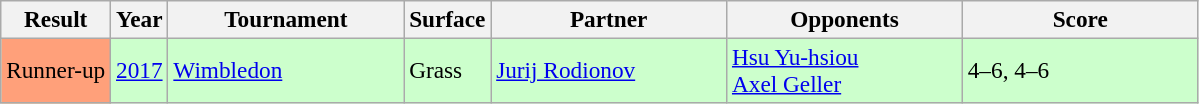<table class="sortable wikitable" style=font-size:97%>
<tr>
<th>Result</th>
<th>Year</th>
<th width=150>Tournament</th>
<th>Surface</th>
<th width=150>Partner</th>
<th width=150>Opponents</th>
<th width=150>Score</th>
</tr>
<tr style="background:#cfc;">
<td style="background:#ffa07a;">Runner-up</td>
<td><a href='#'>2017</a></td>
<td><a href='#'>Wimbledon</a></td>
<td>Grass</td>
<td> <a href='#'>Jurij Rodionov</a></td>
<td> <a href='#'>Hsu Yu-hsiou</a><br> <a href='#'>Axel Geller</a></td>
<td>4–6, 4–6</td>
</tr>
</table>
